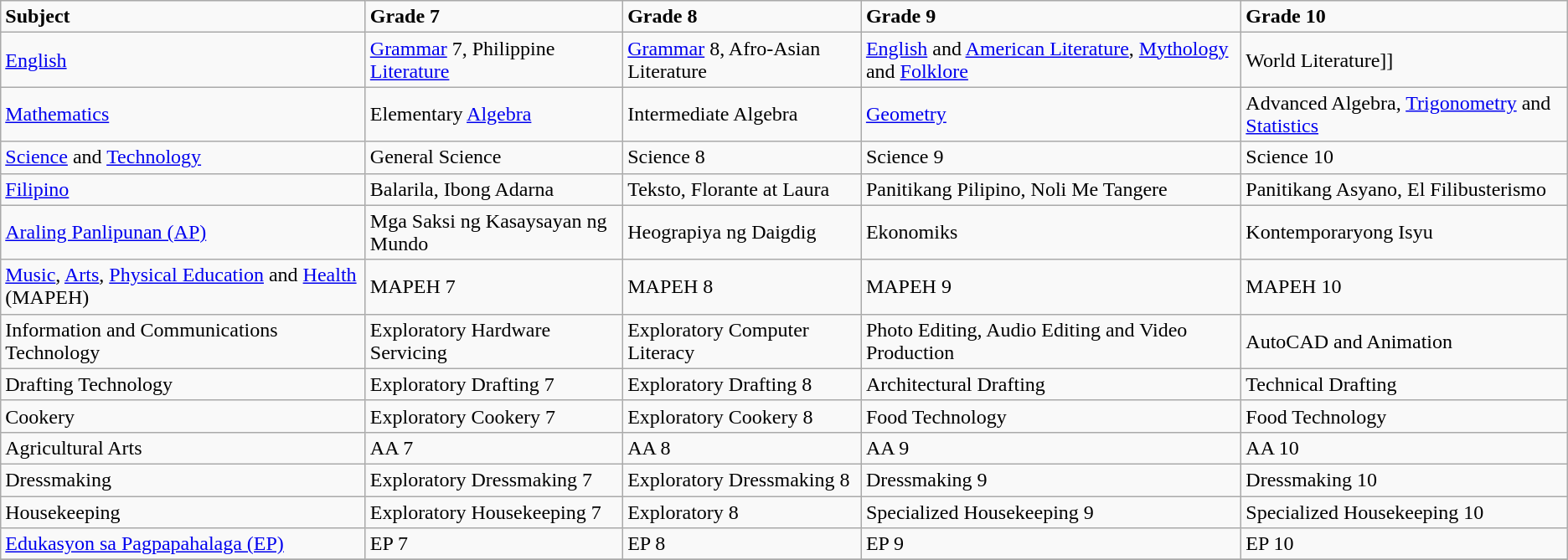<table class="wikitable">
<tr>
<td><strong>Subject</strong></td>
<td><strong>Grade 7</strong></td>
<td><strong>Grade 8</strong></td>
<td><strong>Grade 9</strong></td>
<td><strong>Grade 10</strong></td>
</tr>
<tr>
<td><a href='#'>English</a></td>
<td><a href='#'>Grammar</a> 7, Philippine <a href='#'>Literature</a></td>
<td><a href='#'>Grammar</a> 8, Afro-Asian Literature</td>
<td><a href='#'>English</a> and <a href='#'>American Literature</a>, <a href='#'>Mythology</a> and <a href='#'>Folklore</a></td>
<td>World Literature]]</td>
</tr>
<tr>
<td><a href='#'>Mathematics</a></td>
<td>Elementary <a href='#'>Algebra</a></td>
<td>Intermediate Algebra</td>
<td><a href='#'>Geometry</a></td>
<td>Advanced Algebra, <a href='#'>Trigonometry</a> and <a href='#'>Statistics</a></td>
</tr>
<tr>
<td><a href='#'>Science</a> and <a href='#'>Technology</a></td>
<td>General Science</td>
<td>Science 8</td>
<td>Science 9</td>
<td>Science 10</td>
</tr>
<tr>
<td><a href='#'>Filipino</a></td>
<td>Balarila, Ibong Adarna</td>
<td>Teksto, Florante at Laura</td>
<td>Panitikang Pilipino, Noli Me Tangere</td>
<td>Panitikang Asyano, El Filibusterismo</td>
</tr>
<tr>
<td><a href='#'>Araling Panlipunan (AP)</a></td>
<td>Mga Saksi ng Kasaysayan ng Mundo</td>
<td>Heograpiya ng Daigdig</td>
<td>Ekonomiks</td>
<td>Kontemporaryong Isyu</td>
</tr>
<tr>
<td><a href='#'>Music</a>, <a href='#'>Arts</a>, <a href='#'>Physical Education</a> and <a href='#'>Health</a> (MAPEH)</td>
<td>MAPEH 7</td>
<td>MAPEH 8</td>
<td>MAPEH 9</td>
<td>MAPEH 10</td>
</tr>
<tr>
<td>Information and Communications Technology</td>
<td>Exploratory Hardware Servicing</td>
<td>Exploratory Computer Literacy</td>
<td>Photo Editing, Audio Editing and Video Production</td>
<td>AutoCAD and Animation</td>
</tr>
<tr>
<td>Drafting Technology</td>
<td>Exploratory Drafting 7</td>
<td>Exploratory Drafting 8</td>
<td>Architectural Drafting</td>
<td>Technical Drafting</td>
</tr>
<tr>
<td>Cookery</td>
<td>Exploratory Cookery 7</td>
<td>Exploratory Cookery 8</td>
<td>Food Technology</td>
<td>Food Technology</td>
</tr>
<tr>
<td>Agricultural Arts</td>
<td>AA 7</td>
<td>AA 8</td>
<td>AA 9</td>
<td>AA 10</td>
</tr>
<tr>
<td>Dressmaking</td>
<td>Exploratory Dressmaking 7</td>
<td>Exploratory Dressmaking 8</td>
<td>Dressmaking 9</td>
<td>Dressmaking 10</td>
</tr>
<tr>
<td>Housekeeping</td>
<td>Exploratory Housekeeping 7</td>
<td>Exploratory 8</td>
<td>Specialized Housekeeping 9</td>
<td>Specialized Housekeeping 10</td>
</tr>
<tr>
<td><a href='#'>Edukasyon sa Pagpapahalaga (EP)</a></td>
<td>EP 7</td>
<td>EP 8</td>
<td>EP 9</td>
<td>EP 10</td>
</tr>
<tr>
</tr>
</table>
